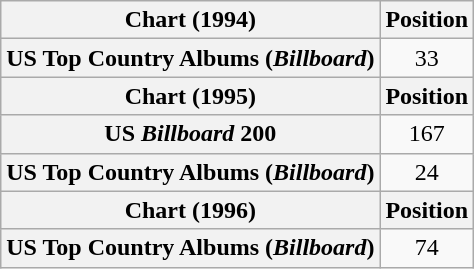<table class="wikitable plainrowheaders" style="text-align:center">
<tr>
<th scope="col">Chart (1994)</th>
<th scope="col">Position</th>
</tr>
<tr>
<th scope="row">US Top Country Albums (<em>Billboard</em>)</th>
<td>33</td>
</tr>
<tr>
<th scope="col">Chart (1995)</th>
<th scope="col">Position</th>
</tr>
<tr>
<th scope="row">US <em>Billboard</em> 200</th>
<td>167</td>
</tr>
<tr>
<th scope="row">US Top Country Albums (<em>Billboard</em>)</th>
<td>24</td>
</tr>
<tr>
<th scope="col">Chart (1996)</th>
<th scope="col">Position</th>
</tr>
<tr>
<th scope="row">US Top Country Albums (<em>Billboard</em>)</th>
<td>74</td>
</tr>
</table>
